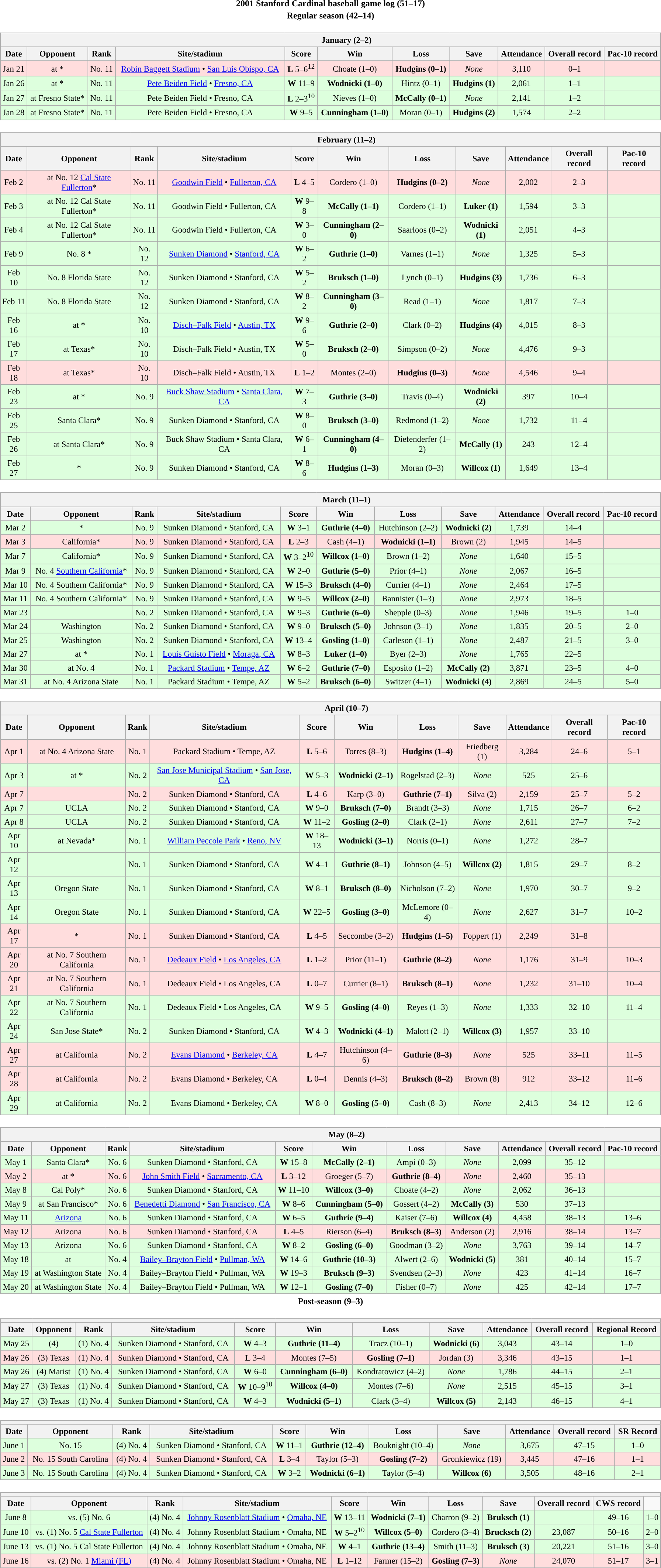<table class="toccolours" width=95% style="clear:both; margin:1.5em auto; text-align:center;">
<tr>
<th colspan=2>2001 Stanford Cardinal baseball game log (51–17)</th>
</tr>
<tr>
<th colspan=2>Regular season (42–14)</th>
</tr>
<tr valign="top">
<td><br><table class="wikitable collapsible collapsed" style="margin:auto; width:100%; text-align:center; font-size:95%">
<tr>
<th colspan=12 style="padding-left:4em;">January (2–2)</th>
</tr>
<tr>
<th>Date</th>
<th>Opponent</th>
<th>Rank</th>
<th>Site/stadium</th>
<th>Score</th>
<th>Win</th>
<th>Loss</th>
<th>Save</th>
<th>Attendance</th>
<th>Overall record</th>
<th>Pac-10 record</th>
</tr>
<tr bgcolor=ffdddd>
<td>Jan 21</td>
<td>at *</td>
<td>No. 11</td>
<td><a href='#'>Robin Baggett Stadium</a> • <a href='#'>San Luis Obispo, CA</a></td>
<td><strong>L</strong> 5–6<sup>12</sup></td>
<td>Choate (1–0)</td>
<td><strong>Hudgins (0–1)</strong></td>
<td><em>None</em></td>
<td>3,110</td>
<td>0–1</td>
<td></td>
</tr>
<tr bgcolor=ddffdd>
<td>Jan 26</td>
<td>at *</td>
<td>No. 11</td>
<td><a href='#'>Pete Beiden Field</a> • <a href='#'>Fresno, CA</a></td>
<td><strong>W</strong> 11–9</td>
<td><strong>Wodnicki (1–0)</strong></td>
<td>Hintz (0–1)</td>
<td><strong>Hudgins (1)</strong></td>
<td>2,061</td>
<td>1–1</td>
<td></td>
</tr>
<tr bgcolor=ddffdd>
<td>Jan 27</td>
<td>at Fresno State*</td>
<td>No. 11</td>
<td>Pete Beiden Field • Fresno, CA</td>
<td><strong>L</strong> 2–3<sup>10</sup></td>
<td>Nieves (1–0)</td>
<td><strong>McCally (0–1)</strong></td>
<td><em>None</em></td>
<td>2,141</td>
<td>1–2</td>
<td></td>
</tr>
<tr bgcolor=ddffdd>
<td>Jan 28</td>
<td>at Fresno State*</td>
<td>No. 11</td>
<td>Pete Beiden Field • Fresno, CA</td>
<td><strong>W</strong> 9–5</td>
<td><strong>Cunningham (1–0)</strong></td>
<td>Moran (0–1)</td>
<td><strong>Hudgins (2)</strong></td>
<td>1,574</td>
<td>2–2</td>
<td></td>
</tr>
</table>
</td>
</tr>
<tr>
<td><br><table class="wikitable collapsible collapsed" style="margin:auto; width:100%; text-align:center; font-size:95%">
<tr>
<th colspan=12 style="padding-left:4em;">February (11–2)</th>
</tr>
<tr>
<th>Date</th>
<th>Opponent</th>
<th>Rank</th>
<th>Site/stadium</th>
<th>Score</th>
<th>Win</th>
<th>Loss</th>
<th>Save</th>
<th>Attendance</th>
<th>Overall record</th>
<th>Pac-10 record</th>
</tr>
<tr bgcolor=ffdddd>
<td>Feb 2</td>
<td>at No. 12 <a href='#'>Cal State Fullerton</a>*</td>
<td>No. 11</td>
<td><a href='#'>Goodwin Field</a> • <a href='#'>Fullerton, CA</a></td>
<td><strong>L</strong> 4–5</td>
<td>Cordero (1–0)</td>
<td><strong>Hudgins (0–2)</strong></td>
<td><em>None</em></td>
<td>2,002</td>
<td>2–3</td>
<td></td>
</tr>
<tr bgcolor=ddffdd>
<td>Feb 3</td>
<td>at No. 12 Cal State Fullerton*</td>
<td>No. 11</td>
<td>Goodwin Field • Fullerton, CA</td>
<td><strong>W</strong> 9–8</td>
<td><strong>McCally (1–1)</strong></td>
<td>Cordero (1–1)</td>
<td><strong>Luker (1)</strong></td>
<td>1,594</td>
<td>3–3</td>
<td></td>
</tr>
<tr bgcolor=ddffdd>
<td>Feb 4</td>
<td>at No. 12 Cal State Fullerton*</td>
<td>No. 11</td>
<td>Goodwin Field • Fullerton, CA</td>
<td><strong>W</strong> 3–0</td>
<td><strong>Cunningham (2–0)</strong></td>
<td>Saarloos (0–2)</td>
<td><strong>Wodnicki (1)</strong></td>
<td>2,051</td>
<td>4–3</td>
<td></td>
</tr>
<tr bgcolor=ddffdd>
<td>Feb 9</td>
<td>No. 8 *</td>
<td>No. 12</td>
<td><a href='#'>Sunken Diamond</a> • <a href='#'>Stanford, CA</a></td>
<td><strong>W</strong> 6–2</td>
<td><strong>Guthrie (1–0)</strong></td>
<td>Varnes (1–1)</td>
<td><em>None</em></td>
<td>1,325</td>
<td>5–3</td>
<td></td>
</tr>
<tr bgcolor=ddffdd>
<td>Feb 10</td>
<td>No. 8 Florida State</td>
<td>No. 12</td>
<td>Sunken Diamond • Stanford, CA</td>
<td><strong>W</strong> 5–2</td>
<td><strong>Bruksch (1–0)</strong></td>
<td>Lynch (0–1)</td>
<td><strong>Hudgins (3)</strong></td>
<td>1,736</td>
<td>6–3</td>
<td></td>
</tr>
<tr bgcolor=ddffdd>
<td>Feb 11</td>
<td>No. 8 Florida State</td>
<td>No. 12</td>
<td>Sunken Diamond • Stanford, CA</td>
<td><strong>W</strong> 8–2</td>
<td><strong>Cunningham (3–0)</strong></td>
<td>Read (1–1)</td>
<td><em>None</em></td>
<td>1,817</td>
<td>7–3</td>
<td></td>
</tr>
<tr bgcolor=ddffdd>
<td>Feb 16</td>
<td>at *</td>
<td>No. 10</td>
<td><a href='#'>Disch–Falk Field</a> • <a href='#'>Austin, TX</a></td>
<td><strong>W</strong> 9–6</td>
<td><strong>Guthrie (2–0)</strong></td>
<td>Clark (0–2)</td>
<td><strong>Hudgins (4)</strong></td>
<td>4,015</td>
<td>8–3</td>
<td></td>
</tr>
<tr bgcolor=ddffdd>
<td>Feb 17</td>
<td>at Texas*</td>
<td>No. 10</td>
<td>Disch–Falk Field • Austin, TX</td>
<td><strong>W</strong> 5–0</td>
<td><strong>Bruksch (2–0)</strong></td>
<td>Simpson (0–2)</td>
<td><em>None</em></td>
<td>4,476</td>
<td>9–3</td>
<td></td>
</tr>
<tr bgcolor=ffdddd>
<td>Feb 18</td>
<td>at Texas*</td>
<td>No. 10</td>
<td>Disch–Falk Field • Austin, TX</td>
<td><strong>L</strong> 1–2</td>
<td>Montes (2–0)</td>
<td><strong>Hudgins (0–3)</strong></td>
<td><em>None</em></td>
<td>4,546</td>
<td>9–4</td>
<td></td>
</tr>
<tr bgcolor=ddffdd>
<td>Feb 23</td>
<td>at *</td>
<td>No. 9</td>
<td><a href='#'>Buck Shaw Stadium</a> • <a href='#'>Santa Clara, CA</a></td>
<td><strong>W</strong> 7–3</td>
<td><strong>Guthrie (3–0)</strong></td>
<td>Travis (0–4)</td>
<td><strong>Wodnicki (2)</strong></td>
<td>397</td>
<td>10–4</td>
<td></td>
</tr>
<tr bgcolor=ddffdd>
<td>Feb 25</td>
<td>Santa Clara*</td>
<td>No. 9</td>
<td>Sunken Diamond • Stanford, CA</td>
<td><strong>W</strong> 8–0</td>
<td><strong>Bruksch (3–0)</strong></td>
<td>Redmond (1–2)</td>
<td><em>None</em></td>
<td>1,732</td>
<td>11–4</td>
<td></td>
</tr>
<tr bgcolor=ddffdd>
<td>Feb 26</td>
<td>at Santa Clara*</td>
<td>No. 9</td>
<td>Buck Shaw Stadium • Santa Clara, CA</td>
<td><strong>W</strong> 6–1</td>
<td><strong>Cunningham (4–0)</strong></td>
<td>Diefenderfer (1–2)</td>
<td><strong>McCally (1)</strong></td>
<td>243</td>
<td>12–4</td>
<td></td>
</tr>
<tr bgcolor=ddffdd>
<td>Feb 27</td>
<td>*</td>
<td>No. 9</td>
<td>Sunken Diamond • Stanford, CA</td>
<td><strong>W</strong> 8–6</td>
<td><strong>Hudgins (1–3)</strong></td>
<td>Moran (0–3)</td>
<td><strong>Willcox (1)</strong></td>
<td>1,649</td>
<td>13–4</td>
<td></td>
</tr>
</table>
</td>
</tr>
<tr>
<td><br><table class="wikitable collapsible collapsed" style="margin:auto; width:100%; text-align:center; font-size:95%">
<tr>
<th colspan=12 style="padding-left:4em;">March (11–1)</th>
</tr>
<tr>
<th>Date</th>
<th>Opponent</th>
<th>Rank</th>
<th>Site/stadium</th>
<th>Score</th>
<th>Win</th>
<th>Loss</th>
<th>Save</th>
<th>Attendance</th>
<th>Overall record</th>
<th>Pac-10 record</th>
</tr>
<tr bgcolor=ddffdd>
<td>Mar 2</td>
<td>*</td>
<td>No. 9</td>
<td>Sunken Diamond • Stanford, CA</td>
<td><strong>W</strong> 3–1</td>
<td><strong>Guthrie (4–0)</strong></td>
<td>Hutchinson (2–2)</td>
<td><strong>Wodnicki (2)</strong></td>
<td>1,739</td>
<td>14–4</td>
<td></td>
</tr>
<tr bgcolor=ffdddd>
<td>Mar 3</td>
<td>California*</td>
<td>No. 9</td>
<td>Sunken Diamond • Stanford, CA</td>
<td><strong>L</strong> 2–3</td>
<td>Cash (4–1)</td>
<td><strong>Wodnicki (1–1)</strong></td>
<td>Brown (2)</td>
<td>1,945</td>
<td>14–5</td>
<td></td>
</tr>
<tr bgcolor=ddffdd>
<td>Mar 7</td>
<td>California*</td>
<td>No. 9</td>
<td>Sunken Diamond • Stanford, CA</td>
<td><strong>W</strong> 3–2<sup>10</sup></td>
<td><strong>Willcox (1–0)</strong></td>
<td>Brown (1–2)</td>
<td><em>None</em></td>
<td>1,640</td>
<td>15–5</td>
<td></td>
</tr>
<tr bgcolor=ddffdd>
<td>Mar 9</td>
<td>No. 4 <a href='#'>Southern California</a>*</td>
<td>No. 9</td>
<td>Sunken Diamond • Stanford, CA</td>
<td><strong>W</strong> 2–0</td>
<td><strong>Guthrie (5–0)</strong></td>
<td>Prior (4–1)</td>
<td><em>None</em></td>
<td>2,067</td>
<td>16–5</td>
<td></td>
</tr>
<tr bgcolor=ddffdd>
<td>Mar 10</td>
<td>No. 4 Southern California*</td>
<td>No. 9</td>
<td>Sunken Diamond • Stanford, CA</td>
<td><strong>W</strong> 15–3</td>
<td><strong>Bruksch (4–0)</strong></td>
<td>Currier (4–1)</td>
<td><em>None</em></td>
<td>2,464</td>
<td>17–5</td>
<td></td>
</tr>
<tr bgcolor=ddffdd>
<td>Mar 11</td>
<td>No. 4 Southern California*</td>
<td>No. 9</td>
<td>Sunken Diamond • Stanford, CA</td>
<td><strong>W</strong> 9–5</td>
<td><strong>Willcox (2–0)</strong></td>
<td>Bannister (1–3)</td>
<td><em>None</em></td>
<td>2,973</td>
<td>18–5</td>
<td></td>
</tr>
<tr bgcolor=ddffdd>
<td>Mar 23</td>
<td></td>
<td>No. 2</td>
<td>Sunken Diamond • Stanford, CA</td>
<td><strong>W</strong> 9–3</td>
<td><strong>Guthrie (6–0)</strong></td>
<td>Shepple (0–3)</td>
<td><em>None</em></td>
<td>1,946</td>
<td>19–5</td>
<td>1–0</td>
</tr>
<tr bgcolor=ddffdd>
<td>Mar 24</td>
<td>Washington</td>
<td>No. 2</td>
<td>Sunken Diamond • Stanford, CA</td>
<td><strong>W</strong> 9–0</td>
<td><strong>Bruksch (5–0)</strong></td>
<td>Johnson (3–1)</td>
<td><em>None</em></td>
<td>1,835</td>
<td>20–5</td>
<td>2–0</td>
</tr>
<tr bgcolor=ddffdd>
<td>Mar 25</td>
<td>Washington</td>
<td>No. 2</td>
<td>Sunken Diamond • Stanford, CA</td>
<td><strong>W</strong> 13–4</td>
<td><strong>Gosling (1–0)</strong></td>
<td>Carleson (1–1)</td>
<td><em>None</em></td>
<td>2,487</td>
<td>21–5</td>
<td>3–0</td>
</tr>
<tr bgcolor=ddffdd>
<td>Mar 27</td>
<td>at *</td>
<td>No. 1</td>
<td><a href='#'>Louis Guisto Field</a> • <a href='#'>Moraga, CA</a></td>
<td><strong>W</strong> 8–3</td>
<td><strong>Luker (1–0)</strong></td>
<td>Byer (2–3)</td>
<td><em>None</em></td>
<td>1,765</td>
<td>22–5</td>
<td></td>
</tr>
<tr bgcolor=ddffdd>
<td>Mar 30</td>
<td>at No. 4 </td>
<td>No. 1</td>
<td><a href='#'>Packard Stadium</a> • <a href='#'>Tempe, AZ</a></td>
<td><strong>W</strong> 6–2</td>
<td><strong>Guthrie (7–0)</strong></td>
<td>Esposito (1–2)</td>
<td><strong>McCally (2)</strong></td>
<td>3,871</td>
<td>23–5</td>
<td>4–0</td>
</tr>
<tr bgcolor=ddffdd>
<td>Mar 31</td>
<td>at No. 4 Arizona State</td>
<td>No. 1</td>
<td>Packard Stadium • Tempe, AZ</td>
<td><strong>W</strong> 5–2</td>
<td><strong>Bruksch (6–0)</strong></td>
<td>Switzer (4–1)</td>
<td><strong>Wodnicki (4)</strong></td>
<td>2,869</td>
<td>24–5</td>
<td>5–0</td>
</tr>
</table>
</td>
</tr>
<tr>
<td><br><table class="wikitable collapsible collapsed" style="margin:auto; width:100%; text-align:center; font-size:95%">
<tr>
<th colspan=12 style="padding-left:4em;">April (10–7)</th>
</tr>
<tr>
<th>Date</th>
<th>Opponent</th>
<th>Rank</th>
<th>Site/stadium</th>
<th>Score</th>
<th>Win</th>
<th>Loss</th>
<th>Save</th>
<th>Attendance</th>
<th>Overall record</th>
<th>Pac-10 record</th>
</tr>
<tr bgcolor=ffdddd>
<td>Apr 1</td>
<td>at No. 4 Arizona State</td>
<td>No. 1</td>
<td>Packard Stadium • Tempe, AZ</td>
<td><strong>L</strong> 5–6</td>
<td>Torres (8–3)</td>
<td><strong>Hudgins (1–4)</strong></td>
<td>Friedberg (1)</td>
<td>3,284</td>
<td>24–6</td>
<td>5–1</td>
</tr>
<tr bgcolor=ddffdd>
<td>Apr 3</td>
<td>at *</td>
<td>No. 2</td>
<td><a href='#'>San Jose Municipal Stadium</a> • <a href='#'>San Jose, CA</a></td>
<td><strong>W</strong> 5–3</td>
<td><strong>Wodnicki (2–1)</strong></td>
<td>Rogelstad (2–3)</td>
<td><em>None</em></td>
<td>525</td>
<td>25–6</td>
<td></td>
</tr>
<tr bgcolor=ffdddd>
<td>Apr 7</td>
<td></td>
<td>No. 2</td>
<td>Sunken Diamond • Stanford, CA</td>
<td><strong>L</strong> 4–6</td>
<td>Karp (3–0)</td>
<td><strong>Guthrie (7–1)</strong></td>
<td>Silva (2)</td>
<td>2,159</td>
<td>25–7</td>
<td>5–2</td>
</tr>
<tr bgcolor=ddffdd>
<td>Apr 7</td>
<td>UCLA</td>
<td>No. 2</td>
<td>Sunken Diamond • Stanford, CA</td>
<td><strong>W</strong> 9–0</td>
<td><strong>Bruksch (7–0)</strong></td>
<td>Brandt (3–3)</td>
<td><em>None</em></td>
<td>1,715</td>
<td>26–7</td>
<td>6–2</td>
</tr>
<tr bgcolor=ddffdd>
<td>Apr 8</td>
<td>UCLA</td>
<td>No. 2</td>
<td>Sunken Diamond • Stanford, CA</td>
<td><strong>W</strong> 11–2</td>
<td><strong>Gosling (2–0)</strong></td>
<td>Clark (2–1)</td>
<td><em>None</em></td>
<td>2,611</td>
<td>27–7</td>
<td>7–2</td>
</tr>
<tr bgcolor=ddffdd>
<td>Apr 10</td>
<td>at Nevada*</td>
<td>No. 1</td>
<td><a href='#'>William Peccole Park</a> • <a href='#'>Reno, NV</a></td>
<td><strong>W</strong> 18–13</td>
<td><strong>Wodnicki (3–1)</strong></td>
<td>Norris (0–1)</td>
<td><em>None</em></td>
<td>1,272</td>
<td>28–7</td>
<td></td>
</tr>
<tr bgcolor=ddffdd>
<td>Apr 12</td>
<td></td>
<td>No. 1</td>
<td>Sunken Diamond • Stanford, CA</td>
<td><strong>W</strong> 4–1</td>
<td><strong>Guthrie (8–1)</strong></td>
<td>Johnson (4–5)</td>
<td><strong>Willcox (2)</strong></td>
<td>1,815</td>
<td>29–7</td>
<td>8–2</td>
</tr>
<tr bgcolor=ddffdd>
<td>Apr 13</td>
<td>Oregon State</td>
<td>No. 1</td>
<td>Sunken Diamond • Stanford, CA</td>
<td><strong>W</strong> 8–1</td>
<td><strong>Bruksch (8–0)</strong></td>
<td>Nicholson (7–2)</td>
<td><em>None</em></td>
<td>1,970</td>
<td>30–7</td>
<td>9–2</td>
</tr>
<tr bgcolor=ddffdd>
<td>Apr 14</td>
<td>Oregon State</td>
<td>No. 1</td>
<td>Sunken Diamond • Stanford, CA</td>
<td><strong>W</strong> 22–5</td>
<td><strong>Gosling (3–0)</strong></td>
<td>McLemore (0–4)</td>
<td><em>None</em></td>
<td>2,627</td>
<td>31–7</td>
<td>10–2</td>
</tr>
<tr bgcolor=ffdddd>
<td>Apr 17</td>
<td>*</td>
<td>No. 1</td>
<td>Sunken Diamond • Stanford, CA</td>
<td><strong>L</strong> 4–5</td>
<td>Seccombe (3–2)</td>
<td><strong>Hudgins (1–5)</strong></td>
<td>Foppert (1)</td>
<td>2,249</td>
<td>31–8</td>
<td></td>
</tr>
<tr bgcolor=ffdddd>
<td>Apr 20</td>
<td>at No. 7 Southern California</td>
<td>No. 1</td>
<td><a href='#'>Dedeaux Field</a> • <a href='#'>Los Angeles, CA</a></td>
<td><strong>L</strong> 1–2</td>
<td>Prior (11–1)</td>
<td><strong>Guthrie (8–2)</strong></td>
<td><em>None</em></td>
<td>1,176</td>
<td>31–9</td>
<td>10–3</td>
</tr>
<tr bgcolor=ffdddd>
<td>Apr 21</td>
<td>at No. 7 Southern California</td>
<td>No. 1</td>
<td>Dedeaux Field • Los Angeles, CA</td>
<td><strong>L</strong> 0–7</td>
<td>Currier (8–1)</td>
<td><strong>Bruksch (8–1)</strong></td>
<td><em>None</em></td>
<td>1,232</td>
<td>31–10</td>
<td>10–4</td>
</tr>
<tr bgcolor=ddffdd>
<td>Apr 22</td>
<td>at No. 7 Southern California</td>
<td>No. 1</td>
<td>Dedeaux Field • Los Angeles, CA</td>
<td><strong>W</strong> 9–5</td>
<td><strong>Gosling (4–0)</strong></td>
<td>Reyes (1–3)</td>
<td><em>None</em></td>
<td>1,333</td>
<td>32–10</td>
<td>11–4</td>
</tr>
<tr bgcolor=ddffdd>
<td>Apr 24</td>
<td>San Jose State*</td>
<td>No. 2</td>
<td>Sunken Diamond • Stanford, CA</td>
<td><strong>W</strong> 4–3</td>
<td><strong>Wodnicki (4–1)</strong></td>
<td>Malott (2–1)</td>
<td><strong>Willcox (3)</strong></td>
<td>1,957</td>
<td>33–10</td>
<td></td>
</tr>
<tr bgcolor=ffdddd>
<td>Apr 27</td>
<td>at California</td>
<td>No. 2</td>
<td><a href='#'>Evans Diamond</a> • <a href='#'>Berkeley, CA</a></td>
<td><strong>L</strong> 4–7</td>
<td>Hutchinson (4–6)</td>
<td><strong>Guthrie (8–3)</strong></td>
<td><em>None</em></td>
<td>525</td>
<td>33–11</td>
<td>11–5</td>
</tr>
<tr bgcolor=ffdddd>
<td>Apr 28</td>
<td>at California</td>
<td>No. 2</td>
<td>Evans Diamond • Berkeley, CA</td>
<td><strong>L</strong> 0–4</td>
<td>Dennis (4–3)</td>
<td><strong>Bruksch (8–2)</strong></td>
<td>Brown (8)</td>
<td>912</td>
<td>33–12</td>
<td>11–6</td>
</tr>
<tr bgcolor=ddffdd>
<td>Apr 29</td>
<td>at California</td>
<td>No. 2</td>
<td>Evans Diamond • Berkeley, CA</td>
<td><strong>W</strong> 8–0</td>
<td><strong>Gosling (5–0)</strong></td>
<td>Cash (8–3)</td>
<td><em>None</em></td>
<td>2,413</td>
<td>34–12</td>
<td>12–6</td>
</tr>
</table>
</td>
</tr>
<tr>
<td><br><table class="wikitable collapsible collapsed" style="margin:auto; width:100%; text-align:center; font-size:95%">
<tr>
<th colspan=12 style="padding-left:4em;">May (8–2)</th>
</tr>
<tr>
<th>Date</th>
<th>Opponent</th>
<th>Rank</th>
<th>Site/stadium</th>
<th>Score</th>
<th>Win</th>
<th>Loss</th>
<th>Save</th>
<th>Attendance</th>
<th>Overall record</th>
<th>Pac-10 record</th>
</tr>
<tr bgcolor=ddffdd>
<td>May 1</td>
<td>Santa Clara*</td>
<td>No. 6</td>
<td>Sunken Diamond • Stanford, CA</td>
<td><strong>W</strong> 15–8</td>
<td><strong>McCally (2–1)</strong></td>
<td>Ampi (0–3)</td>
<td><em>None</em></td>
<td>2,099</td>
<td>35–12</td>
<td></td>
</tr>
<tr bgcolor=ffdddd>
<td>May 2</td>
<td>at *</td>
<td>No. 6</td>
<td><a href='#'>John Smith Field</a> • <a href='#'>Sacramento, CA</a></td>
<td><strong>L</strong> 3–12</td>
<td>Groeger (5–7)</td>
<td><strong>Guthrie (8–4)</strong></td>
<td><em>None</em></td>
<td>2,460</td>
<td>35–13</td>
<td></td>
</tr>
<tr bgcolor=ddffdd>
<td>May 8</td>
<td>Cal Poly*</td>
<td>No. 6</td>
<td>Sunken Diamond • Stanford, CA</td>
<td><strong>W</strong> 11–10</td>
<td><strong>Willcox (3–0)</strong></td>
<td>Choate (4–2)</td>
<td><em>None</em></td>
<td>2,062</td>
<td>36–13</td>
<td></td>
</tr>
<tr bgcolor=ddffdd>
<td>May 9</td>
<td>at San Francisco*</td>
<td>No. 6</td>
<td><a href='#'>Benedetti Diamond</a> • <a href='#'>San Francisco, CA</a></td>
<td><strong>W</strong> 8–6</td>
<td><strong>Cunningham (5–0)</strong></td>
<td>Gossert (4–2)</td>
<td><strong>McCally (3)</strong></td>
<td>530</td>
<td>37–13</td>
<td></td>
</tr>
<tr bgcolor=ddffdd>
<td>May 11</td>
<td><a href='#'>Arizona</a></td>
<td>No. 6</td>
<td>Sunken Diamond • Stanford, CA</td>
<td><strong>W</strong> 6–5</td>
<td><strong>Guthrie (9–4)</strong></td>
<td>Kaiser (7–6)</td>
<td><strong>Willcox (4)</strong></td>
<td>4,458</td>
<td>38–13</td>
<td>13–6</td>
</tr>
<tr bgcolor=ffdddd>
<td>May 12</td>
<td>Arizona</td>
<td>No. 6</td>
<td>Sunken Diamond • Stanford, CA</td>
<td><strong>L</strong> 4–5</td>
<td>Rierson (6–4)</td>
<td><strong>Bruksch (8–3)</strong></td>
<td>Anderson (2)</td>
<td>2,916</td>
<td>38–14</td>
<td>13–7</td>
</tr>
<tr bgcolor=ddffdd>
<td>May 13</td>
<td>Arizona</td>
<td>No. 6</td>
<td>Sunken Diamond • Stanford, CA</td>
<td><strong>W</strong> 8–2</td>
<td><strong>Gosling (6–0)</strong></td>
<td>Goodman (3–2)</td>
<td><em>None</em></td>
<td>3,763</td>
<td>39–14</td>
<td>14–7</td>
</tr>
<tr bgcolor=ddffdd>
<td>May 18</td>
<td>at </td>
<td>No. 4</td>
<td><a href='#'>Bailey–Brayton Field</a> • <a href='#'>Pullman, WA</a></td>
<td><strong>W</strong> 14–6</td>
<td><strong>Guthrie (10–3)</strong></td>
<td>Alwert (2–6)</td>
<td><strong>Wodnicki (5)</strong></td>
<td>381</td>
<td>40–14</td>
<td>15–7</td>
</tr>
<tr bgcolor=ddffdd>
<td>May 19</td>
<td>at Washington State</td>
<td>No. 4</td>
<td>Bailey–Brayton Field • Pullman, WA</td>
<td><strong>W</strong> 19–3</td>
<td><strong>Bruksch (9–3)</strong></td>
<td>Svendsen (2–3)</td>
<td><em>None</em></td>
<td>423</td>
<td>41–14</td>
<td>16–7</td>
</tr>
<tr bgcolor=ddffdd>
<td>May 20</td>
<td>at Washington State</td>
<td>No. 4</td>
<td>Bailey–Brayton Field • Pullman, WA</td>
<td><strong>W</strong> 12–1</td>
<td><strong>Gosling (7–0)</strong></td>
<td>Fisher (0–7)</td>
<td><em>None</em></td>
<td>425</td>
<td>42–14</td>
<td>17–7</td>
</tr>
</table>
</td>
</tr>
<tr>
<th colspan=2>Post-season (9–3)</th>
</tr>
<tr>
<td><br><table class="wikitable collapsible collapsed" style="margin:auto; width:100%; text-align:center; font-size:95%">
<tr>
<th colspan=12 style="padding-left:4em;"></th>
</tr>
<tr>
<th>Date</th>
<th>Opponent</th>
<th>Rank</th>
<th>Site/stadium</th>
<th>Score</th>
<th>Win</th>
<th>Loss</th>
<th>Save</th>
<th>Attendance</th>
<th>Overall record</th>
<th>Regional Record</th>
</tr>
<tr bgcolor=ddffdd>
<td>May 25</td>
<td>(4) </td>
<td>(1) No. 4</td>
<td>Sunken Diamond • Stanford, CA</td>
<td><strong>W</strong> 4–3</td>
<td><strong>Guthrie (11–4)</strong></td>
<td>Tracz (10–1)</td>
<td><strong>Wodnicki (6)</strong></td>
<td>3,043</td>
<td>43–14</td>
<td>1–0</td>
</tr>
<tr bgcolor=ffdddd>
<td>May 26</td>
<td>(3) Texas</td>
<td>(1) No. 4</td>
<td>Sunken Diamond • Stanford, CA</td>
<td><strong>L</strong> 3–4</td>
<td>Montes (7–5)</td>
<td><strong>Gosling (7–1)</strong></td>
<td>Jordan (3)</td>
<td>3,346</td>
<td>43–15</td>
<td>1–1</td>
</tr>
<tr bgcolor=ddffdd>
<td>May 26</td>
<td>(4) Marist</td>
<td>(1) No. 4</td>
<td>Sunken Diamond • Stanford, CA</td>
<td><strong>W</strong> 6–0</td>
<td><strong>Cunningham (6–0)</strong></td>
<td>Kondratowicz (4–2)</td>
<td><em>None</em></td>
<td>1,786</td>
<td>44–15</td>
<td>2–1</td>
</tr>
<tr bgcolor=ddffdd>
<td>May 27</td>
<td>(3) Texas</td>
<td>(1) No. 4</td>
<td>Sunken Diamond • Stanford, CA</td>
<td><strong>W</strong> 10–9<sup>10</sup></td>
<td><strong>Willcox (4–0)</strong></td>
<td>Montes (7–6)</td>
<td><em>None</em></td>
<td>2,515</td>
<td>45–15</td>
<td>3–1</td>
</tr>
<tr bgcolor=ddffdd>
<td>May 27</td>
<td>(3) Texas</td>
<td>(1) No. 4</td>
<td>Sunken Diamond • Stanford, CA</td>
<td><strong>W</strong> 4–3</td>
<td><strong>Wodnicki (5–1)</strong></td>
<td>Clark (3–4)</td>
<td><strong>Willcox (5)</strong></td>
<td>2,143</td>
<td>46–15</td>
<td>4–1</td>
</tr>
</table>
</td>
</tr>
<tr>
<td><br><table class="wikitable collapsible collapsed" style="margin:auto; width:100%; text-align:center; font-size:95%">
<tr>
<th colspan=12 style="padding-left:4em;"></th>
</tr>
<tr>
<th>Date</th>
<th>Opponent</th>
<th>Rank</th>
<th>Site/stadium</th>
<th>Score</th>
<th>Win</th>
<th>Loss</th>
<th>Save</th>
<th>Attendance</th>
<th>Overall record</th>
<th>SR Record</th>
</tr>
<tr bgcolor=ddffdd>
<td>June 1</td>
<td>No. 15 </td>
<td>(4) No. 4</td>
<td>Sunken Diamond • Stanford, CA</td>
<td><strong>W</strong> 11–1</td>
<td><strong>Guthrie (12–4)</strong></td>
<td>Bouknight (10–4)</td>
<td><em>None</em></td>
<td>3,675</td>
<td>47–15</td>
<td>1–0</td>
</tr>
<tr bgcolor=ffdddd>
<td>June 2</td>
<td>No. 15 South Carolina</td>
<td>(4) No. 4</td>
<td>Sunken Diamond • Stanford, CA</td>
<td><strong>L</strong> 3–4</td>
<td>Taylor (5–3)</td>
<td><strong>Gosling (7–2)</strong></td>
<td>Gronkiewicz (19)</td>
<td>3,445</td>
<td>47–16</td>
<td>1–1</td>
</tr>
<tr bgcolor=ddffdd>
<td>June 3</td>
<td>No. 15 South Carolina</td>
<td>(4) No. 4</td>
<td>Sunken Diamond • Stanford, CA</td>
<td><strong>W</strong> 3–2</td>
<td><strong>Wodnicki (6–1)</strong></td>
<td>Taylor (5–4)</td>
<td><strong>Willcox (6)</strong></td>
<td>3,505</td>
<td>48–16</td>
<td>2–1</td>
</tr>
</table>
</td>
</tr>
<tr>
<td><br><table class="wikitable collapsible collapsed" style="margin:auto; width:100%; text-align:center; font-size:95%">
<tr>
<th colspan=12 style="padding-left:4em;"></th>
</tr>
<tr>
<th>Date</th>
<th>Opponent</th>
<th>Rank</th>
<th>Site/stadium</th>
<th>Score</th>
<th>Win</th>
<th>Loss</th>
<th>Save</th>
<th>Overall record</th>
<th>CWS record</th>
</tr>
<tr bgcolor=ddffdd>
<td>June 8</td>
<td>vs. (5) No. 6 </td>
<td>(4) No. 4</td>
<td><a href='#'>Johnny Rosenblatt Stadium</a> • <a href='#'>Omaha, NE</a></td>
<td><strong>W</strong> 13–11</td>
<td><strong>Wodnicki (7–1)</strong></td>
<td>Charron (9–2)</td>
<td><strong>Bruksch (1)</strong></td>
<td></td>
<td>49–16</td>
<td>1–0</td>
</tr>
<tr bgcolor=ddffdd>
<td>June 10</td>
<td>vs. (1) No. 5 <a href='#'>Cal State Fullerton</a></td>
<td>(4) No. 4</td>
<td>Johnny Rosenblatt Stadium • Omaha, NE</td>
<td><strong>W</strong> 5–2<sup>10</sup></td>
<td><strong>Willcox (5–0)</strong></td>
<td>Cordero (3–4)</td>
<td><strong>Brucksch (2)</strong></td>
<td>23,087</td>
<td>50–16</td>
<td>2–0</td>
</tr>
<tr bgcolor=ddffdd>
<td>June 13</td>
<td>vs. (1) No. 5 Cal State Fullerton</td>
<td>(4) No. 4</td>
<td>Johnny Rosenblatt Stadium • Omaha, NE</td>
<td><strong>W</strong> 4–1</td>
<td><strong>Guthrie (13–4)</strong></td>
<td>Smith (11–3)</td>
<td><strong>Bruksch (3)</strong></td>
<td>20,221</td>
<td>51–16</td>
<td>3–0</td>
</tr>
<tr bgcolor=ffdddd>
<td>June 16</td>
<td>vs. (2) No. 1 <a href='#'>Miami (FL)</a></td>
<td>(4) No. 4</td>
<td>Johnny Rosenblatt Stadium • Omaha, NE</td>
<td><strong>L</strong> 1–12</td>
<td>Farmer (15–2)</td>
<td><strong>Gosling (7–3)</strong></td>
<td><em>None</em></td>
<td>24,070</td>
<td>51–17</td>
<td>3–1</td>
</tr>
</table>
</td>
</tr>
</table>
